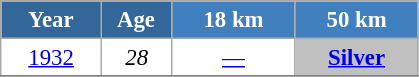<table class="wikitable" style="font-size:95%; text-align:center; border:grey solid 1px; border-collapse:collapse; background:#ffffff;">
<tr>
<th style="background-color:#369; color:white; width:60px;"> Year </th>
<th style="background-color:#369; color:white; width:40px;"> Age </th>
<th style="background-color:#4180be; color:white; width:75px;"> 18 km </th>
<th style="background-color:#4180be; color:white; width:75px;"> 50 km </th>
</tr>
<tr>
<td><a href='#'>1932</a></td>
<td><em>28</em></td>
<td><a href='#'>—</a></td>
<td style="background:silver;"><a href='#'><strong>Silver</strong></a></td>
</tr>
<tr>
</tr>
</table>
